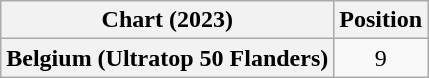<table class="wikitable plainrowheaders" style="text-align:center">
<tr>
<th scope="col">Chart (2023)</th>
<th scope="col">Position</th>
</tr>
<tr>
<th scope="row">Belgium (Ultratop 50 Flanders)</th>
<td>9</td>
</tr>
</table>
